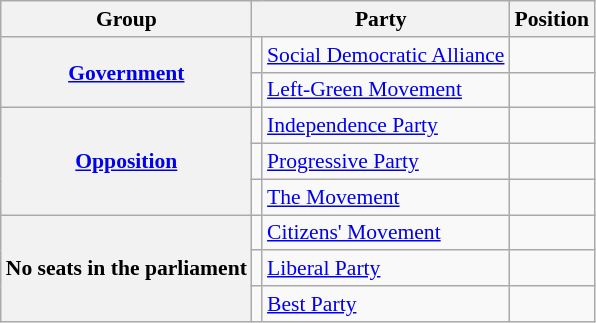<table class="wikitable" style="font-size: 90%;">
<tr>
<th>Group</th>
<th colspan="2">Party</th>
<th>Position</th>
</tr>
<tr>
<th rowspan="2" style="vertical-align: center;"><a href='#'>Government</a></th>
<td></td>
<td><a href='#'>Social Democratic Alliance</a></td>
<td></td>
</tr>
<tr>
<td></td>
<td><a href='#'>Left-Green Movement</a></td>
<td></td>
</tr>
<tr>
<th rowspan="3" style="vertical-align: center;"><a href='#'>Opposition</a></th>
<td></td>
<td><a href='#'>Independence Party</a></td>
<td></td>
</tr>
<tr>
<td></td>
<td><a href='#'>Progressive Party</a></td>
<td></td>
</tr>
<tr>
<td></td>
<td><a href='#'>The Movement</a></td>
<td></td>
</tr>
<tr>
<th rowspan="3" style="vertical-align: center;">No seats in the parliament</th>
<td></td>
<td><a href='#'>Citizens' Movement</a></td>
<td></td>
</tr>
<tr>
<td></td>
<td><a href='#'>Liberal Party</a></td>
<td></td>
</tr>
<tr>
<td></td>
<td><a href='#'>Best Party</a></td>
<td></td>
</tr>
</table>
